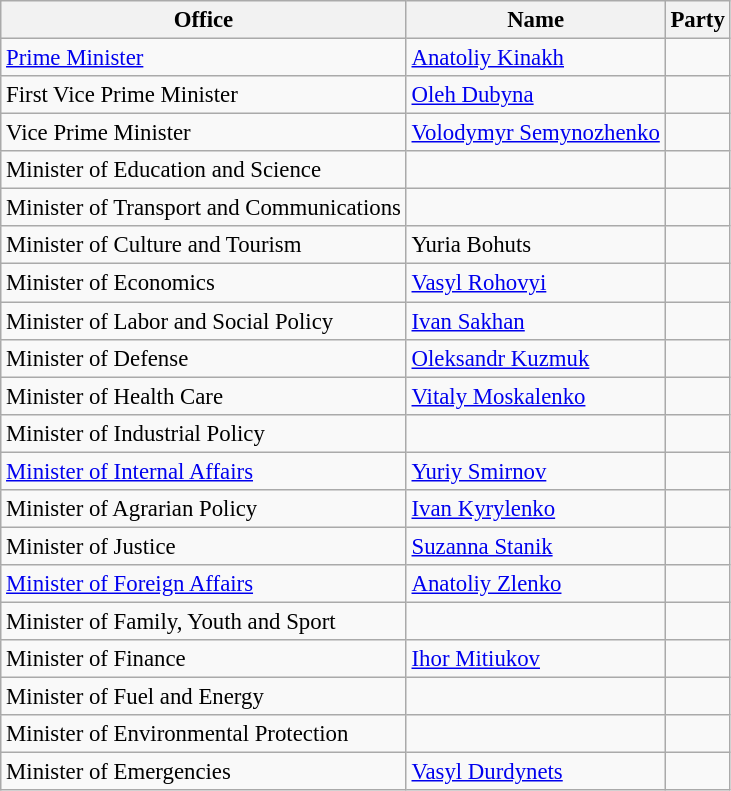<table class="wikitable" style="font-size: 95%;">
<tr>
<th>Office</th>
<th>Name</th>
<th>Party</th>
</tr>
<tr>
<td><a href='#'>Prime Minister</a></td>
<td><a href='#'>Anatoliy Kinakh</a></td>
<td></td>
</tr>
<tr>
<td>First Vice Prime Minister</td>
<td><a href='#'>Oleh Dubyna</a></td>
<td></td>
</tr>
<tr>
<td>Vice Prime Minister</td>
<td><a href='#'>Volodymyr Semynozhenko</a></td>
<td></td>
</tr>
<tr>
<td>Minister of Education and Science</td>
<td></td>
<td></td>
</tr>
<tr>
<td>Minister of Transport and Communications</td>
<td></td>
<td></td>
</tr>
<tr>
<td>Minister of Culture and Tourism</td>
<td>Yuria Bohuts</td>
<td></td>
</tr>
<tr>
<td>Minister of Economics</td>
<td><a href='#'>Vasyl Rohovyi</a></td>
<td></td>
</tr>
<tr>
<td>Minister of Labor and Social Policy</td>
<td><a href='#'>Ivan Sakhan</a></td>
<td></td>
</tr>
<tr>
<td>Minister of Defense</td>
<td><a href='#'>Oleksandr Kuzmuk</a></td>
<td></td>
</tr>
<tr>
<td>Minister of Health Care</td>
<td><a href='#'>Vitaly Moskalenko</a></td>
<td></td>
</tr>
<tr>
<td>Minister of Industrial Policy</td>
<td></td>
<td></td>
</tr>
<tr>
<td><a href='#'>Minister of Internal Affairs</a></td>
<td><a href='#'>Yuriy Smirnov</a></td>
<td></td>
</tr>
<tr>
<td>Minister of Agrarian Policy</td>
<td><a href='#'>Ivan Kyrylenko</a></td>
<td></td>
</tr>
<tr>
<td>Minister of Justice</td>
<td><a href='#'>Suzanna Stanik</a></td>
<td></td>
</tr>
<tr>
<td><a href='#'>Minister of Foreign Affairs</a></td>
<td><a href='#'>Anatoliy Zlenko</a></td>
<td></td>
</tr>
<tr>
<td>Minister of Family, Youth and Sport</td>
<td></td>
<td></td>
</tr>
<tr>
<td>Minister of Finance</td>
<td><a href='#'>Ihor Mitiukov</a></td>
<td></td>
</tr>
<tr>
<td>Minister of Fuel and Energy</td>
<td></td>
<td></td>
</tr>
<tr>
<td>Minister of Environmental Protection</td>
<td></td>
<td></td>
</tr>
<tr>
<td>Minister of Emergencies</td>
<td><a href='#'>Vasyl Durdynets</a></td>
<td></td>
</tr>
</table>
